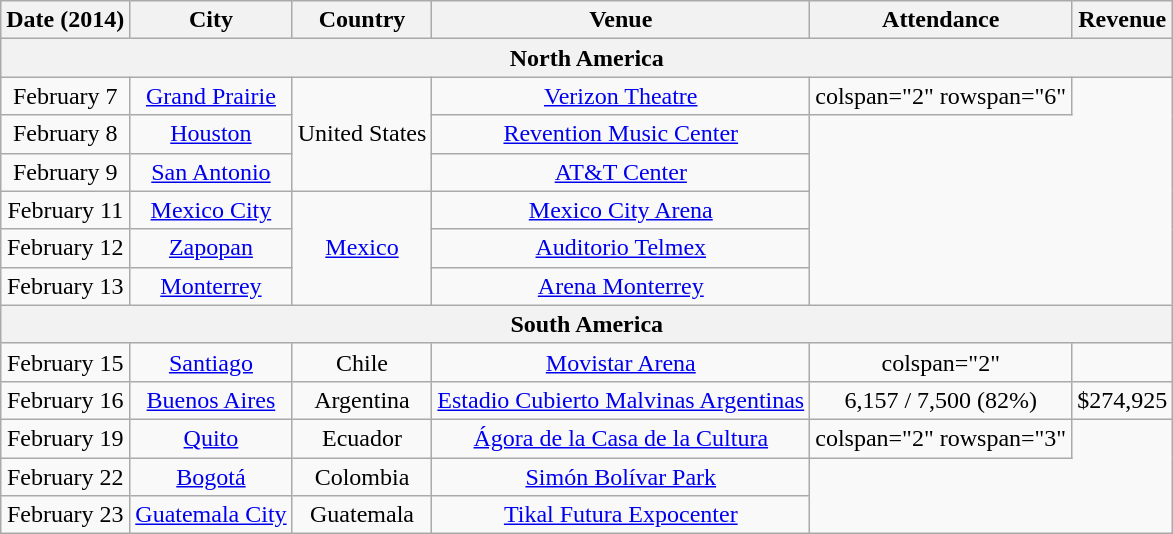<table class="wikitable" style="text-align:center;">
<tr>
<th scope="col">Date (2014)</th>
<th scope="col">City</th>
<th scope="col">Country</th>
<th scope="col">Venue</th>
<th scope="col">Attendance</th>
<th scope="col">Revenue</th>
</tr>
<tr>
<th colspan="6"><strong>North America</strong></th>
</tr>
<tr Worldwide>
<td>February 7</td>
<td><a href='#'>Grand Prairie</a></td>
<td rowspan="3">United States</td>
<td><a href='#'>Verizon Theatre</a></td>
<td>colspan="2" rowspan="6" </td>
</tr>
<tr>
<td>February 8</td>
<td><a href='#'>Houston</a></td>
<td><a href='#'>Revention Music Center</a></td>
</tr>
<tr>
<td>February 9</td>
<td><a href='#'>San Antonio</a></td>
<td><a href='#'>AT&T Center</a></td>
</tr>
<tr>
<td>February 11</td>
<td><a href='#'>Mexico City</a></td>
<td rowspan="3"><a href='#'>Mexico</a></td>
<td><a href='#'>Mexico City Arena</a></td>
</tr>
<tr>
<td>February 12</td>
<td><a href='#'>Zapopan</a></td>
<td><a href='#'>Auditorio Telmex</a></td>
</tr>
<tr>
<td>February 13</td>
<td><a href='#'>Monterrey</a></td>
<td><a href='#'>Arena Monterrey</a></td>
</tr>
<tr>
<th colspan="6"><strong>South America</strong></th>
</tr>
<tr>
<td>February 15</td>
<td><a href='#'>Santiago</a></td>
<td>Chile</td>
<td><a href='#'>Movistar Arena</a></td>
<td>colspan="2" </td>
</tr>
<tr>
<td>February 16</td>
<td><a href='#'>Buenos Aires</a></td>
<td>Argentina</td>
<td><a href='#'>Estadio Cubierto Malvinas Argentinas</a></td>
<td>6,157 / 7,500 (82%)</td>
<td>$274,925</td>
</tr>
<tr>
<td>February 19</td>
<td><a href='#'>Quito</a></td>
<td>Ecuador</td>
<td><a href='#'>Ágora de la Casa de la Cultura</a></td>
<td>colspan="2" rowspan="3" </td>
</tr>
<tr>
<td>February 22</td>
<td><a href='#'>Bogotá</a></td>
<td>Colombia</td>
<td><a href='#'>Simón Bolívar Park</a></td>
</tr>
<tr>
<td>February 23</td>
<td><a href='#'>Guatemala City</a></td>
<td>Guatemala</td>
<td><a href='#'>Tikal Futura Expocenter</a></td>
</tr>
</table>
